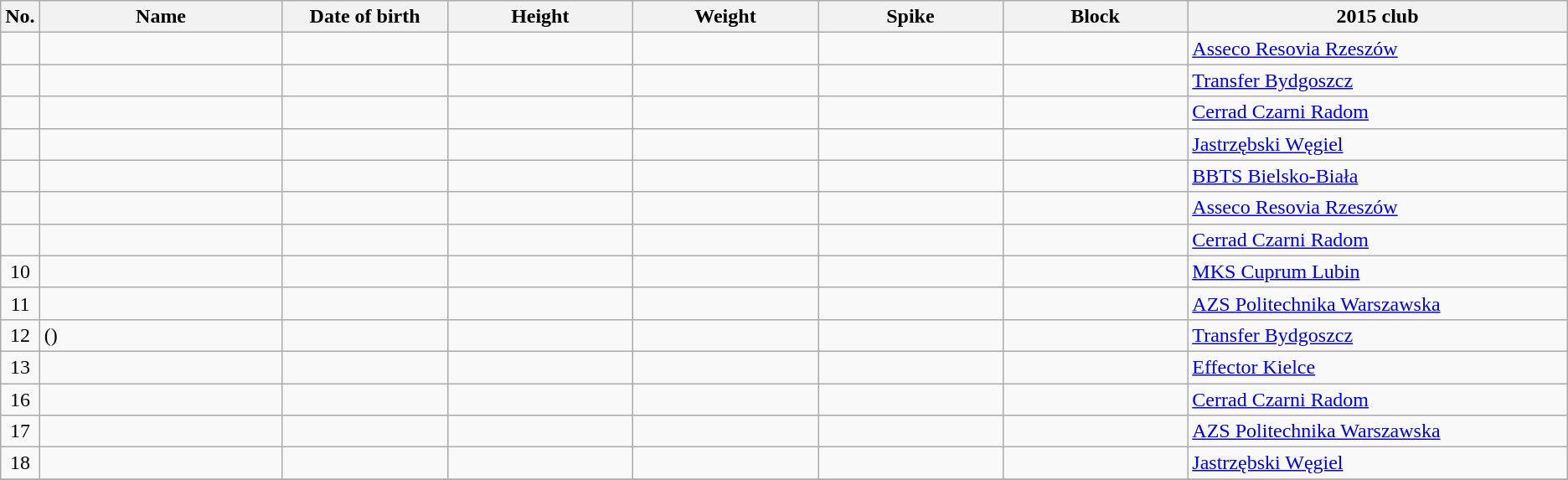<table class="wikitable sortable" style="font-size:100%; text-align:center;">
<tr>
<th>No.</th>
<th style="width:12em">Name</th>
<th style="width:8em">Date of birth</th>
<th style="width:9em">Height</th>
<th style="width:9em">Weight</th>
<th style="width:9em">Spike</th>
<th style="width:9em">Block</th>
<th style="width:19em">2015 club</th>
</tr>
<tr>
<td></td>
<td align=left></td>
<td align=right></td>
<td></td>
<td></td>
<td></td>
<td></td>
<td align=left> <a href='#'>Asseco Resovia Rzeszów</a></td>
</tr>
<tr>
<td></td>
<td align=left></td>
<td align=right></td>
<td></td>
<td></td>
<td></td>
<td></td>
<td align=left> <a href='#'>Transfer Bydgoszcz</a></td>
</tr>
<tr>
<td></td>
<td align=left></td>
<td align=right></td>
<td></td>
<td></td>
<td></td>
<td></td>
<td align=left> <a href='#'>Cerrad Czarni Radom</a></td>
</tr>
<tr>
<td></td>
<td align=left></td>
<td align=right></td>
<td></td>
<td></td>
<td></td>
<td></td>
<td align=left> <a href='#'>Jastrzębski Węgiel</a></td>
</tr>
<tr>
<td></td>
<td align=left></td>
<td align=right></td>
<td></td>
<td></td>
<td></td>
<td></td>
<td align=left> <a href='#'>BBTS Bielsko-Biała</a></td>
</tr>
<tr>
<td></td>
<td align=left></td>
<td align=right></td>
<td></td>
<td></td>
<td></td>
<td></td>
<td align=left> <a href='#'>Asseco Resovia Rzeszów</a></td>
</tr>
<tr>
<td></td>
<td align=left></td>
<td align=right></td>
<td></td>
<td></td>
<td></td>
<td></td>
<td align=left> <a href='#'>Cerrad Czarni Radom</a></td>
</tr>
<tr>
<td>10</td>
<td align=left></td>
<td align=right></td>
<td></td>
<td></td>
<td></td>
<td></td>
<td align=left> <a href='#'>MKS Cuprum Lubin</a></td>
</tr>
<tr>
<td>11</td>
<td align=left></td>
<td align=right></td>
<td></td>
<td></td>
<td></td>
<td></td>
<td align=left> <a href='#'>AZS Politechnika Warszawska</a></td>
</tr>
<tr>
<td>12</td>
<td align=left> ()</td>
<td align=right></td>
<td></td>
<td></td>
<td></td>
<td></td>
<td align=left> <a href='#'>Transfer Bydgoszcz</a></td>
</tr>
<tr>
<td>13</td>
<td align=left></td>
<td align=right></td>
<td></td>
<td></td>
<td></td>
<td></td>
<td align=left> <a href='#'>Effector Kielce</a></td>
</tr>
<tr>
<td>16</td>
<td align=left></td>
<td align=right></td>
<td></td>
<td></td>
<td></td>
<td></td>
<td align=left> <a href='#'>Cerrad Czarni Radom</a></td>
</tr>
<tr>
<td>17</td>
<td align=left></td>
<td align=right></td>
<td></td>
<td></td>
<td></td>
<td></td>
<td align=left> <a href='#'>AZS Politechnika Warszawska</a></td>
</tr>
<tr>
<td>18</td>
<td align=left></td>
<td align=right></td>
<td></td>
<td></td>
<td></td>
<td></td>
<td align=left> <a href='#'>Jastrzębski Węgiel</a></td>
</tr>
<tr>
</tr>
</table>
